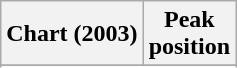<table class="wikitable sortable plainrowheaders" style="text-align:center">
<tr>
<th scope="col">Chart (2003)</th>
<th scope="col">Peak<br>position</th>
</tr>
<tr>
</tr>
<tr>
</tr>
<tr>
</tr>
<tr>
</tr>
<tr>
</tr>
</table>
